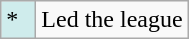<table class="wikitable">
<tr>
<td style="background:#CFECEC; width:1em">*</td>
<td>Led the league</td>
</tr>
</table>
